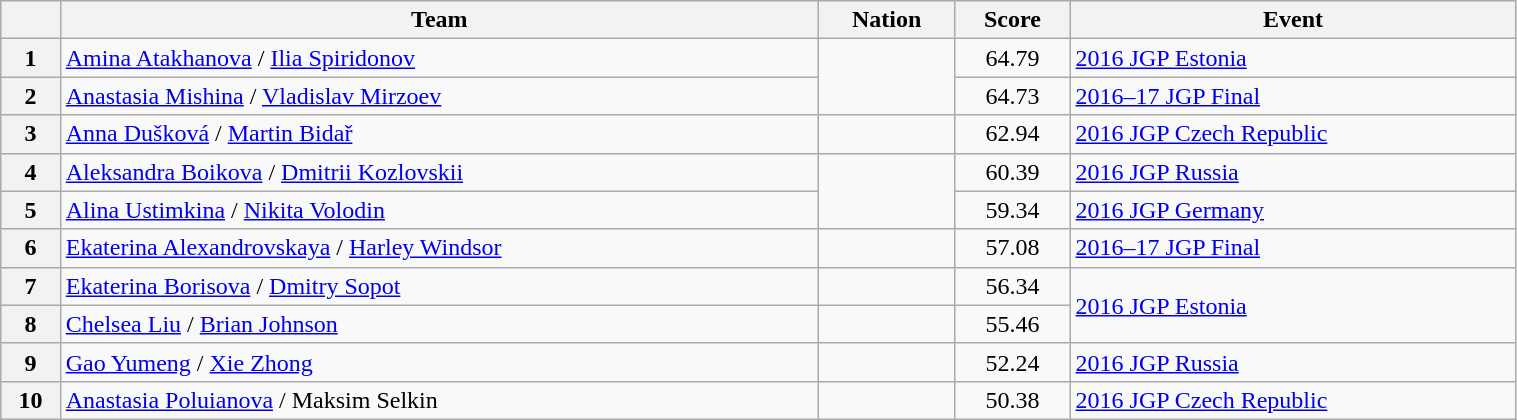<table class="wikitable sortable" style="text-align:left; width:80%">
<tr>
<th scope="col"></th>
<th scope="col">Team</th>
<th scope="col">Nation</th>
<th scope="col">Score</th>
<th scope="col">Event</th>
</tr>
<tr>
<th scope="row">1</th>
<td><a href='#'>Amina Atakhanova</a> / <a href='#'>Ilia Spiridonov</a></td>
<td rowspan="2"></td>
<td style="text-align:center;">64.79</td>
<td><a href='#'>2016 JGP Estonia</a></td>
</tr>
<tr>
<th scope="row">2</th>
<td><a href='#'>Anastasia Mishina</a> / <a href='#'>Vladislav Mirzoev</a></td>
<td style="text-align:center;">64.73</td>
<td><a href='#'>2016–17 JGP Final</a></td>
</tr>
<tr>
<th scope="row">3</th>
<td><a href='#'>Anna Dušková</a> / <a href='#'>Martin Bidař</a></td>
<td></td>
<td style="text-align:center;">62.94</td>
<td><a href='#'>2016 JGP Czech Republic</a></td>
</tr>
<tr>
<th scope="row">4</th>
<td><a href='#'>Aleksandra Boikova</a> / <a href='#'>Dmitrii Kozlovskii</a></td>
<td rowspan="2"></td>
<td style="text-align:center;">60.39</td>
<td><a href='#'>2016 JGP Russia</a></td>
</tr>
<tr>
<th scope="row">5</th>
<td><a href='#'>Alina Ustimkina</a> / <a href='#'>Nikita Volodin</a></td>
<td style="text-align:center;">59.34</td>
<td><a href='#'>2016 JGP Germany</a></td>
</tr>
<tr>
<th scope="row">6</th>
<td><a href='#'>Ekaterina Alexandrovskaya</a> / <a href='#'>Harley Windsor</a></td>
<td></td>
<td style="text-align:center;">57.08</td>
<td><a href='#'>2016–17 JGP Final</a></td>
</tr>
<tr>
<th scope="row">7</th>
<td><a href='#'>Ekaterina Borisova</a> / <a href='#'>Dmitry Sopot</a></td>
<td></td>
<td style="text-align:center;">56.34</td>
<td rowspan="2"><a href='#'>2016 JGP Estonia</a></td>
</tr>
<tr>
<th scope="row">8</th>
<td><a href='#'>Chelsea Liu</a> / <a href='#'>Brian Johnson</a></td>
<td></td>
<td style="text-align:center;">55.46</td>
</tr>
<tr>
<th scope="row">9</th>
<td><a href='#'>Gao Yumeng</a> / <a href='#'>Xie Zhong</a></td>
<td></td>
<td style="text-align:center;">52.24</td>
<td><a href='#'>2016 JGP Russia</a></td>
</tr>
<tr>
<th scope="row">10</th>
<td><a href='#'>Anastasia Poluianova</a> / Maksim Selkin</td>
<td></td>
<td style="text-align:center;">50.38</td>
<td><a href='#'>2016 JGP Czech Republic</a></td>
</tr>
</table>
